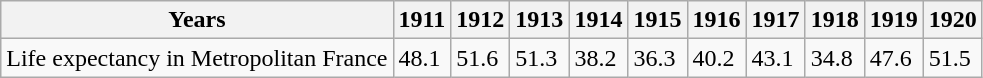<table class="wikitable">
<tr>
<th>Years</th>
<th>1911</th>
<th>1912</th>
<th>1913</th>
<th>1914</th>
<th>1915</th>
<th>1916</th>
<th>1917</th>
<th>1918</th>
<th>1919</th>
<th>1920</th>
</tr>
<tr>
<td>Life expectancy in Metropolitan France</td>
<td>48.1</td>
<td>51.6</td>
<td>51.3</td>
<td>38.2</td>
<td>36.3</td>
<td>40.2</td>
<td>43.1</td>
<td>34.8</td>
<td>47.6</td>
<td>51.5</td>
</tr>
</table>
